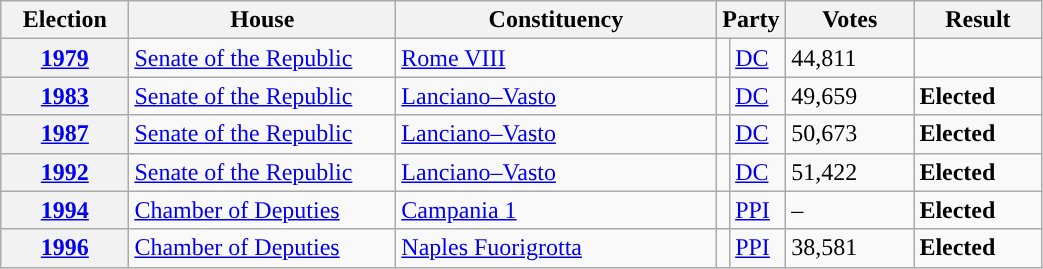<table class=wikitable style="width:55%; border:1px #AAAAFF solid">
<tr>
<th width=12%>Election</th>
<th width=25%>House</th>
<th width=30%>Constituency</th>
<th width=5% colspan="2">Party</th>
<th width=12%>Votes</th>
<th width=12%>Result</th>
</tr>
<tr>
<th><a href='#'>1979</a></th>
<td><a href='#'>Senate of the Republic</a></td>
<td><a href='#'>Rome VIII</a></td>
<td></td>
<td><a href='#'>DC</a></td>
<td>44,811</td>
<td></td>
</tr>
<tr>
<th><a href='#'>1983</a></th>
<td><a href='#'>Senate of the Republic</a></td>
<td><a href='#'>Lanciano–Vasto</a></td>
<td></td>
<td><a href='#'>DC</a></td>
<td>49,659</td>
<td> <strong>Elected</strong></td>
</tr>
<tr>
<th><a href='#'>1987</a></th>
<td><a href='#'>Senate of the Republic</a></td>
<td><a href='#'>Lanciano–Vasto</a></td>
<td></td>
<td><a href='#'>DC</a></td>
<td>50,673</td>
<td> <strong>Elected</strong></td>
</tr>
<tr>
<th><a href='#'>1992</a></th>
<td><a href='#'>Senate of the Republic</a></td>
<td><a href='#'>Lanciano–Vasto</a></td>
<td></td>
<td><a href='#'>DC</a></td>
<td>51,422</td>
<td> <strong>Elected</strong></td>
</tr>
<tr>
<th><a href='#'>1994</a></th>
<td><a href='#'>Chamber of Deputies</a></td>
<td><a href='#'>Campania 1</a></td>
<td></td>
<td><a href='#'>PPI</a></td>
<td>–</td>
<td> <strong>Elected</strong></td>
</tr>
<tr>
<th><a href='#'>1996</a></th>
<td><a href='#'>Chamber of Deputies</a></td>
<td><a href='#'>Naples Fuorigrotta</a></td>
<td></td>
<td><a href='#'>PPI</a></td>
<td>38,581</td>
<td> <strong>Elected</strong></td>
</tr>
</table>
